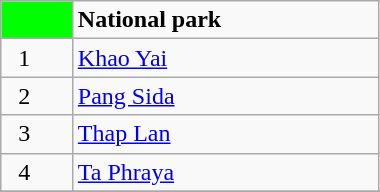<table class= "wikitable" style= "width:20%; display:inline-table;">
<tr>
<td style="width:3%; background:#00FF00;"> </td>
<td style="width:17%;"><strong>National park</strong></td>
</tr>
<tr>
<td>  1</td>
<td><a href='#'>Khao Yai</a></td>
</tr>
<tr>
<td>  2</td>
<td><a href='#'>Pang Sida</a></td>
</tr>
<tr>
<td>  3</td>
<td><a href='#'>Thap Lan</a></td>
</tr>
<tr>
<td>  4</td>
<td><a href='#'>Ta Phraya</a></td>
</tr>
<tr>
</tr>
</table>
